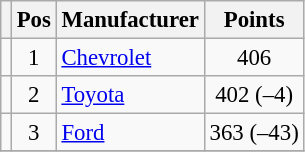<table class="wikitable" style="font-size: 95%;">
<tr>
<th></th>
<th>Pos</th>
<th>Manufacturer</th>
<th>Points</th>
</tr>
<tr>
<td align="left"></td>
<td style="text-align:center;">1</td>
<td><a href='#'>Chevrolet</a></td>
<td style="text-align:center;">406</td>
</tr>
<tr>
<td align="left"></td>
<td style="text-align:center;">2</td>
<td><a href='#'>Toyota</a></td>
<td style="text-align:center;">402 (–4)</td>
</tr>
<tr>
<td align="left"></td>
<td style="text-align:center;">3</td>
<td><a href='#'>Ford</a></td>
<td style="text-align:center;">363 (–43)</td>
</tr>
<tr class="sortbottom">
</tr>
</table>
